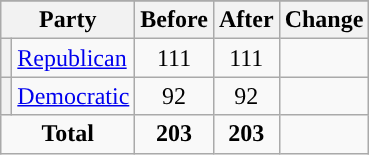<table class="wikitable" style="text-align:center;">
<tr>
</tr>
<tr>
<th colspan=2>Party</th>
<th>Before</th>
<th>After</th>
<th>Change</th>
</tr>
<tr>
<th style="background-color:"></th>
<td style="text-align:left;"><a href='#'>Republican</a></td>
<td>111</td>
<td>111</td>
<td></td>
</tr>
<tr>
<th style="background-color:"></th>
<td style="text-align:left;"><a href='#'>Democratic</a></td>
<td>92</td>
<td>92</td>
<td></td>
</tr>
<tr>
<td colspan=2><strong>Total</strong></td>
<td><strong>203</strong></td>
<td><strong>203</strong></td>
<td></td>
</tr>
</table>
